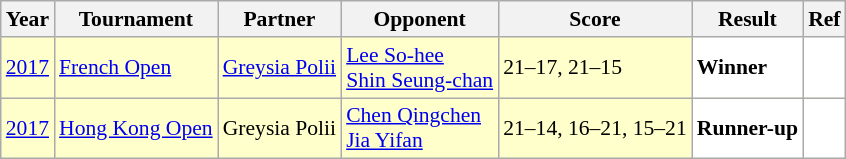<table class="sortable wikitable" style="font-size: 90%">
<tr>
<th>Year</th>
<th>Tournament</th>
<th>Partner</th>
<th>Opponent</th>
<th>Score</th>
<th>Result</th>
<th>Ref</th>
</tr>
<tr style="background:#FFFFCC">
<td align="center"><a href='#'>2017</a></td>
<td align="left"><a href='#'>French Open</a></td>
<td align="left"> <a href='#'>Greysia Polii</a></td>
<td align="left"> <a href='#'>Lee So-hee</a><br> <a href='#'>Shin Seung-chan</a></td>
<td align="left">21–17, 21–15</td>
<td style="text-align:left; background:white"> <strong>Winner</strong></td>
<td style="text-align:center; background:white"></td>
</tr>
<tr style="background:#FFFFCC">
<td align="center"><a href='#'>2017</a></td>
<td align="left"><a href='#'>Hong Kong Open</a></td>
<td align="left"> Greysia Polii</td>
<td align="left"> <a href='#'>Chen Qingchen</a><br> <a href='#'>Jia Yifan</a></td>
<td align="left">21–14, 16–21, 15–21</td>
<td style="text-align:left; background:white"> <strong>Runner-up</strong></td>
<td style="text-align:center; background:white"></td>
</tr>
</table>
